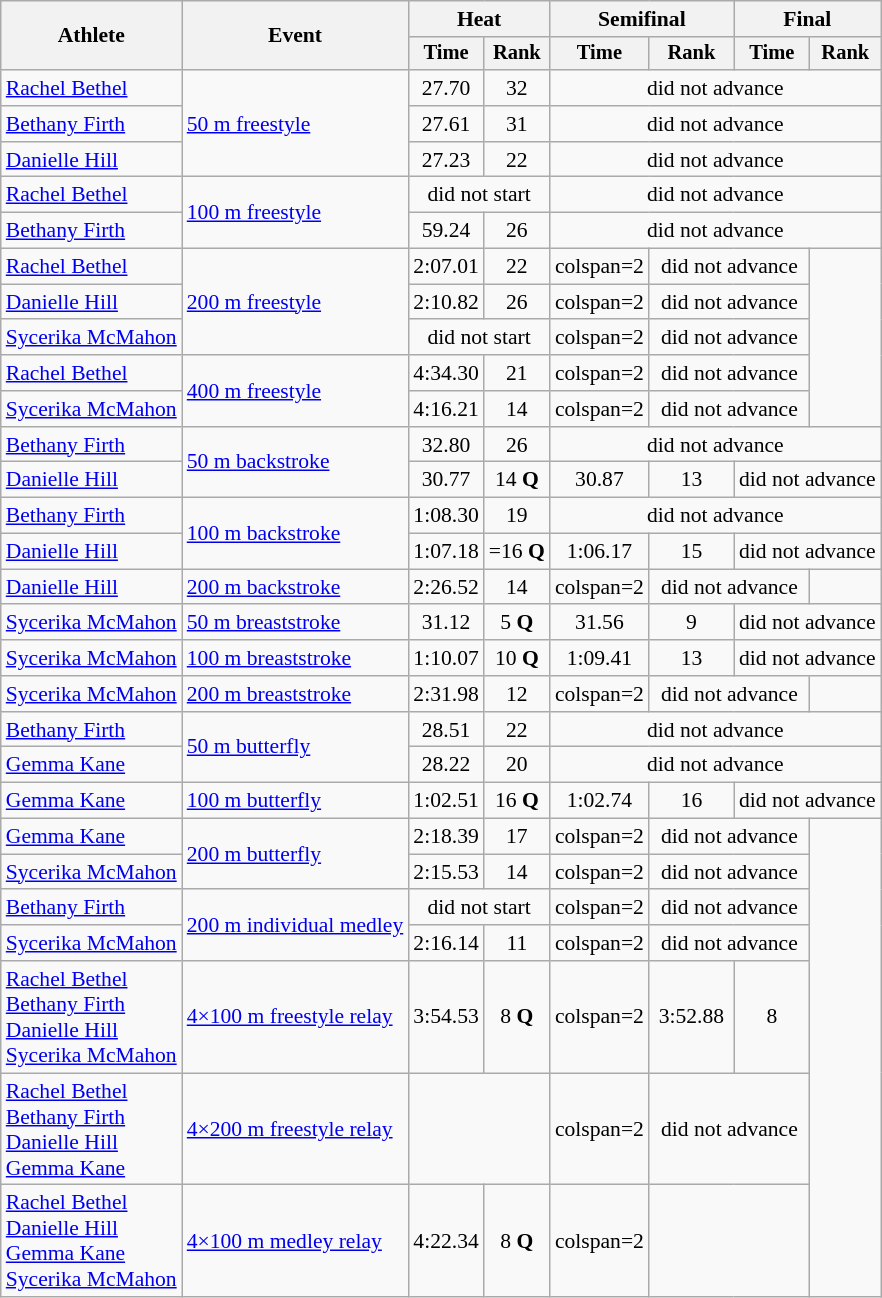<table class=wikitable style=font-size:90%>
<tr>
<th rowspan=2>Athlete</th>
<th rowspan=2>Event</th>
<th colspan=2>Heat</th>
<th colspan=2>Semifinal</th>
<th colspan=2>Final</th>
</tr>
<tr style=font-size:95%>
<th>Time</th>
<th>Rank</th>
<th>Time</th>
<th>Rank</th>
<th>Time</th>
<th>Rank</th>
</tr>
<tr align=center>
<td align=left><a href='#'>Rachel Bethel</a></td>
<td align=left rowspan=3><a href='#'>50 m freestyle</a></td>
<td>27.70</td>
<td>32</td>
<td colspan=4>did not advance</td>
</tr>
<tr align=center>
<td align=left><a href='#'>Bethany Firth</a></td>
<td>27.61</td>
<td>31</td>
<td colspan=4>did not advance</td>
</tr>
<tr align=center>
<td align=left><a href='#'>Danielle Hill</a></td>
<td>27.23</td>
<td>22</td>
<td colspan=4>did not advance</td>
</tr>
<tr align=center>
<td align=left><a href='#'>Rachel Bethel</a></td>
<td align=left rowspan=2><a href='#'>100 m freestyle</a></td>
<td colspan=2>did not start</td>
<td colspan=4>did not advance</td>
</tr>
<tr align=center>
<td align=left><a href='#'>Bethany Firth</a></td>
<td>59.24</td>
<td>26</td>
<td colspan=4>did not advance</td>
</tr>
<tr align=center>
<td align=left><a href='#'>Rachel Bethel</a></td>
<td align=left rowspan=3><a href='#'>200 m freestyle</a></td>
<td>2:07.01</td>
<td>22</td>
<td>colspan=2 </td>
<td colspan=2>did not advance</td>
</tr>
<tr align=center>
<td align=left><a href='#'>Danielle Hill</a></td>
<td>2:10.82</td>
<td>26</td>
<td>colspan=2 </td>
<td colspan=2>did not advance</td>
</tr>
<tr align=center>
<td align=left><a href='#'>Sycerika McMahon</a></td>
<td colspan=2>did not start</td>
<td>colspan=2 </td>
<td colspan=2>did not advance</td>
</tr>
<tr align=center>
<td align=left><a href='#'>Rachel Bethel</a></td>
<td align=left rowspan=2><a href='#'>400 m freestyle</a></td>
<td>4:34.30</td>
<td>21</td>
<td>colspan=2 </td>
<td colspan=2>did not advance</td>
</tr>
<tr align=center>
<td align=left><a href='#'>Sycerika McMahon</a></td>
<td>4:16.21</td>
<td>14</td>
<td>colspan=2 </td>
<td colspan=2>did not advance</td>
</tr>
<tr align=center>
<td align=left><a href='#'>Bethany Firth</a></td>
<td align=left rowspan=2><a href='#'>50 m backstroke</a></td>
<td>32.80</td>
<td>26</td>
<td colspan=4>did not advance</td>
</tr>
<tr align=center>
<td align=left><a href='#'>Danielle Hill</a></td>
<td>30.77</td>
<td>14 <strong>Q</strong></td>
<td>30.87</td>
<td>13</td>
<td colspan=2>did not advance</td>
</tr>
<tr align=center>
<td align=left><a href='#'>Bethany Firth</a></td>
<td align=left rowspan=2><a href='#'>100 m backstroke</a></td>
<td>1:08.30</td>
<td>19</td>
<td colspan=4>did not advance</td>
</tr>
<tr align=center>
<td align=left><a href='#'>Danielle Hill</a></td>
<td>1:07.18</td>
<td>=16 <strong>Q</strong></td>
<td>1:06.17</td>
<td>15</td>
<td colspan=2>did not advance</td>
</tr>
<tr align=center>
<td align=left><a href='#'>Danielle Hill</a></td>
<td align=left><a href='#'>200 m backstroke</a></td>
<td>2:26.52</td>
<td>14</td>
<td>colspan=2 </td>
<td colspan=2>did not advance</td>
</tr>
<tr align=center>
<td align=left><a href='#'>Sycerika McMahon</a></td>
<td align=left><a href='#'>50 m breaststroke</a></td>
<td>31.12</td>
<td>5 <strong>Q</strong></td>
<td>31.56</td>
<td>9</td>
<td colspan=2>did not advance</td>
</tr>
<tr align=center>
<td align=left><a href='#'>Sycerika McMahon</a></td>
<td align=left><a href='#'>100 m breaststroke</a></td>
<td>1:10.07</td>
<td>10 <strong>Q</strong></td>
<td>1:09.41</td>
<td>13</td>
<td colspan=2>did not advance</td>
</tr>
<tr align=center>
<td align=left><a href='#'>Sycerika McMahon</a></td>
<td align=left><a href='#'>200 m breaststroke</a></td>
<td>2:31.98</td>
<td>12</td>
<td>colspan=2 </td>
<td colspan=2>did not advance</td>
</tr>
<tr align=center>
<td align=left><a href='#'>Bethany Firth</a></td>
<td align=left rowspan=2><a href='#'>50 m butterfly</a></td>
<td>28.51</td>
<td>22</td>
<td colspan=4>did not advance</td>
</tr>
<tr align=center>
<td align=left><a href='#'>Gemma Kane</a></td>
<td>28.22</td>
<td>20</td>
<td colspan=4>did not advance</td>
</tr>
<tr align=center>
<td align=left><a href='#'>Gemma Kane</a></td>
<td align=left><a href='#'>100 m butterfly</a></td>
<td>1:02.51</td>
<td>16 <strong>Q</strong></td>
<td>1:02.74</td>
<td>16</td>
<td colspan=2>did not advance</td>
</tr>
<tr align=center>
<td align=left><a href='#'>Gemma Kane</a></td>
<td align=left rowspan=2><a href='#'>200 m butterfly</a></td>
<td>2:18.39</td>
<td>17</td>
<td>colspan=2 </td>
<td colspan=2>did not advance</td>
</tr>
<tr align=center>
<td align=left><a href='#'>Sycerika McMahon</a></td>
<td>2:15.53</td>
<td>14</td>
<td>colspan=2 </td>
<td colspan=2>did not advance</td>
</tr>
<tr align=center>
<td align=left><a href='#'>Bethany Firth</a></td>
<td align=left rowspan=2><a href='#'>200 m individual medley</a></td>
<td colspan=2>did not start</td>
<td>colspan=2 </td>
<td colspan=2>did not advance</td>
</tr>
<tr align=center>
<td align=left><a href='#'>Sycerika McMahon</a></td>
<td>2:16.14</td>
<td>11</td>
<td>colspan=2 </td>
<td colspan=2>did not advance</td>
</tr>
<tr align=center>
<td align=left><a href='#'>Rachel Bethel</a><br><a href='#'>Bethany Firth</a><br><a href='#'>Danielle Hill</a><br><a href='#'>Sycerika McMahon</a></td>
<td align=left><a href='#'>4×100 m freestyle relay</a></td>
<td>3:54.53</td>
<td>8 <strong>Q</strong></td>
<td>colspan=2 </td>
<td>3:52.88</td>
<td>8</td>
</tr>
<tr align=center>
<td align=left><a href='#'>Rachel Bethel</a><br><a href='#'>Bethany Firth</a><br><a href='#'>Danielle Hill</a><br><a href='#'>Gemma Kane</a></td>
<td align=left><a href='#'>4×200 m freestyle relay</a></td>
<td colspan=2></td>
<td>colspan=2 </td>
<td colspan=2>did not advance</td>
</tr>
<tr align=center>
<td align=left><a href='#'>Rachel Bethel</a><br><a href='#'>Danielle Hill</a><br><a href='#'>Gemma Kane</a><br><a href='#'>Sycerika McMahon</a></td>
<td align=left><a href='#'>4×100 m medley relay</a></td>
<td>4:22.34</td>
<td>8 <strong>Q</strong></td>
<td>colspan=2 </td>
<td colspan=2></td>
</tr>
</table>
